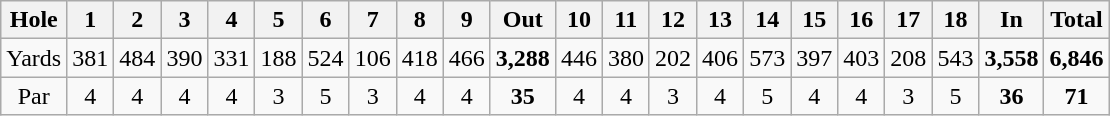<table class="wikitable" style="text-align:center">
<tr>
<th align="left">Hole</th>
<th>1</th>
<th>2</th>
<th>3</th>
<th>4</th>
<th>5</th>
<th>6</th>
<th>7</th>
<th>8</th>
<th>9</th>
<th>Out</th>
<th>10</th>
<th>11</th>
<th>12</th>
<th>13</th>
<th>14</th>
<th>15</th>
<th>16</th>
<th>17</th>
<th>18</th>
<th>In</th>
<th>Total</th>
</tr>
<tr>
<td align="left">Yards</td>
<td>381</td>
<td>484</td>
<td>390</td>
<td>331</td>
<td>188</td>
<td>524</td>
<td>106</td>
<td>418</td>
<td>466</td>
<td><strong>3,288</strong></td>
<td>446</td>
<td>380</td>
<td>202</td>
<td>406</td>
<td>573</td>
<td>397</td>
<td>403</td>
<td>208</td>
<td>543</td>
<td><strong>3,558</strong></td>
<td><strong>6,846</strong></td>
</tr>
<tr>
<td>Par</td>
<td>4</td>
<td>4</td>
<td>4</td>
<td>4</td>
<td>3</td>
<td>5</td>
<td>3</td>
<td>4</td>
<td>4</td>
<td><strong>35</strong></td>
<td>4</td>
<td>4</td>
<td>3</td>
<td>4</td>
<td>5</td>
<td>4</td>
<td>4</td>
<td>3</td>
<td>5</td>
<td><strong>36</strong></td>
<td><strong>71</strong></td>
</tr>
</table>
